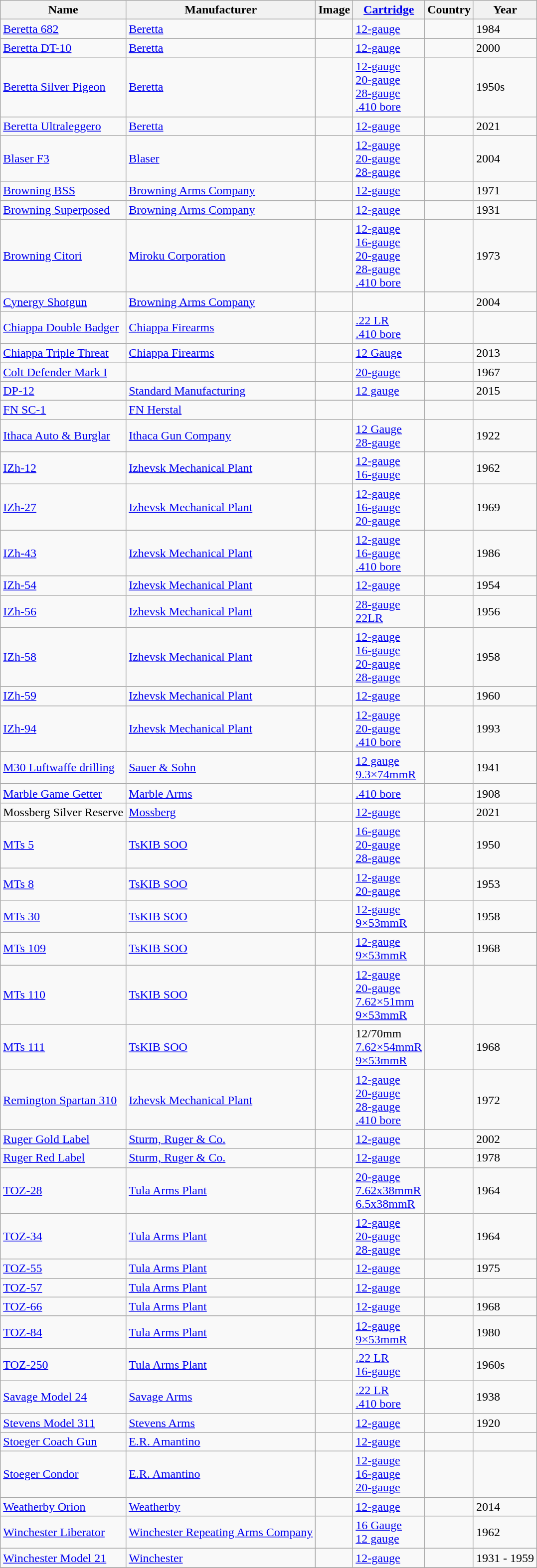<table class="wikitable sortable">
<tr>
<th>Name</th>
<th>Manufacturer</th>
<th class="unsortable">Image</th>
<th><a href='#'>Cartridge</a></th>
<th>Country</th>
<th>Year</th>
</tr>
<tr>
<td><a href='#'>Beretta 682</a></td>
<td><a href='#'>Beretta</a></td>
<td></td>
<td><a href='#'>12-gauge</a></td>
<td></td>
<td>1984</td>
</tr>
<tr>
<td><a href='#'>Beretta DT-10</a></td>
<td><a href='#'>Beretta</a></td>
<td></td>
<td><a href='#'>12-gauge</a></td>
<td></td>
<td>2000</td>
</tr>
<tr>
<td><a href='#'>Beretta Silver Pigeon</a></td>
<td><a href='#'>Beretta</a></td>
<td></td>
<td><a href='#'>12-gauge</a><br><a href='#'>20-gauge</a><br><a href='#'>28-gauge</a><br><a href='#'>.410 bore</a></td>
<td></td>
<td>1950s</td>
</tr>
<tr>
<td><a href='#'>Beretta Ultraleggero</a></td>
<td><a href='#'>Beretta</a></td>
<td></td>
<td><a href='#'>12-gauge</a></td>
<td></td>
<td>2021</td>
</tr>
<tr>
<td><a href='#'>Blaser F3</a></td>
<td><a href='#'>Blaser</a></td>
<td></td>
<td><a href='#'>12-gauge</a><br><a href='#'>20-gauge</a><br><a href='#'>28-gauge</a></td>
<td></td>
<td>2004</td>
</tr>
<tr>
<td><a href='#'>Browning BSS</a></td>
<td><a href='#'>Browning Arms Company</a></td>
<td></td>
<td><a href='#'>12-gauge</a></td>
<td></td>
<td>1971</td>
</tr>
<tr>
<td><a href='#'>Browning Superposed</a></td>
<td><a href='#'>Browning Arms Company</a></td>
<td></td>
<td><a href='#'>12-gauge</a></td>
<td></td>
<td>1931</td>
</tr>
<tr>
<td><a href='#'>Browning Citori</a></td>
<td><a href='#'>Miroku Corporation</a></td>
<td></td>
<td><a href='#'>12-gauge</a><br><a href='#'>16-gauge</a><br><a href='#'>20-gauge</a><br><a href='#'>28-gauge</a><br><a href='#'>.410 bore</a></td>
<td></td>
<td>1973</td>
</tr>
<tr>
<td><a href='#'>Cynergy Shotgun</a></td>
<td><a href='#'>Browning Arms Company</a></td>
<td></td>
<td></td>
<td></td>
<td>2004</td>
</tr>
<tr>
<td><a href='#'>Chiappa Double Badger</a></td>
<td><a href='#'>Chiappa Firearms</a></td>
<td></td>
<td><a href='#'>.22 LR</a><br><a href='#'>.410 bore</a></td>
<td></td>
<td></td>
</tr>
<tr>
<td><a href='#'>Chiappa Triple Threat</a></td>
<td><a href='#'>Chiappa Firearms</a></td>
<td></td>
<td><a href='#'>12 Gauge</a></td>
<td></td>
<td>2013</td>
</tr>
<tr>
<td><a href='#'>Colt Defender Mark I</a></td>
<td></td>
<td></td>
<td><a href='#'>20-gauge</a></td>
<td></td>
<td>1967</td>
</tr>
<tr>
<td><a href='#'>DP-12</a></td>
<td><a href='#'>Standard Manufacturing</a></td>
<td></td>
<td><a href='#'>12 gauge</a></td>
<td></td>
<td>2015</td>
</tr>
<tr>
<td><a href='#'>FN SC-1</a></td>
<td><a href='#'>FN Herstal</a></td>
<td></td>
<td></td>
<td></td>
<td></td>
</tr>
<tr>
<td><a href='#'>Ithaca Auto & Burglar</a></td>
<td><a href='#'>Ithaca Gun Company</a></td>
<td></td>
<td><a href='#'>12 Gauge</a><br><a href='#'>28-gauge</a></td>
<td></td>
<td>1922</td>
</tr>
<tr>
<td><a href='#'>IZh-12</a></td>
<td><a href='#'>Izhevsk Mechanical Plant</a></td>
<td></td>
<td><a href='#'>12-gauge</a><br><a href='#'>16-gauge</a></td>
<td></td>
<td>1962</td>
</tr>
<tr>
<td><a href='#'>IZh-27</a></td>
<td><a href='#'>Izhevsk Mechanical Plant</a></td>
<td></td>
<td><a href='#'>12-gauge</a><br><a href='#'>16-gauge</a><br><a href='#'>20-gauge</a></td>
<td></td>
<td>1969</td>
</tr>
<tr>
<td><a href='#'>IZh-43</a></td>
<td><a href='#'>Izhevsk Mechanical Plant</a></td>
<td></td>
<td><a href='#'>12-gauge</a><br><a href='#'>16-gauge</a><br><a href='#'>.410 bore</a></td>
<td></td>
<td>1986</td>
</tr>
<tr>
<td><a href='#'>IZh-54</a></td>
<td><a href='#'>Izhevsk Mechanical Plant</a></td>
<td></td>
<td><a href='#'>12-gauge</a></td>
<td></td>
<td>1954</td>
</tr>
<tr>
<td><a href='#'>IZh-56</a></td>
<td><a href='#'>Izhevsk Mechanical Plant</a></td>
<td></td>
<td><a href='#'>28-gauge</a><br><a href='#'>22LR</a></td>
<td></td>
<td>1956</td>
</tr>
<tr>
<td><a href='#'>IZh-58</a></td>
<td><a href='#'>Izhevsk Mechanical Plant</a></td>
<td></td>
<td><a href='#'>12-gauge</a><br><a href='#'>16-gauge</a><br><a href='#'>20-gauge</a><br><a href='#'>28-gauge</a></td>
<td></td>
<td>1958</td>
</tr>
<tr>
<td><a href='#'>IZh-59</a></td>
<td><a href='#'>Izhevsk Mechanical Plant</a></td>
<td></td>
<td><a href='#'>12-gauge</a></td>
<td></td>
<td>1960</td>
</tr>
<tr>
<td><a href='#'>IZh-94</a></td>
<td><a href='#'>Izhevsk Mechanical Plant</a></td>
<td></td>
<td><a href='#'>12-gauge</a><br><a href='#'>20-gauge</a><br><a href='#'>.410 bore</a></td>
<td></td>
<td>1993</td>
</tr>
<tr>
<td><a href='#'>M30 Luftwaffe drilling</a></td>
<td><a href='#'>Sauer & Sohn</a></td>
<td></td>
<td><a href='#'>12 gauge</a><br><a href='#'>9.3×74mmR</a></td>
<td></td>
<td>1941</td>
</tr>
<tr>
<td><a href='#'>Marble Game Getter</a></td>
<td><a href='#'>Marble Arms</a></td>
<td></td>
<td><a href='#'>.410 bore</a></td>
<td></td>
<td>1908</td>
</tr>
<tr>
<td>Mossberg Silver Reserve</td>
<td><a href='#'>Mossberg</a></td>
<td></td>
<td><a href='#'>12-gauge</a></td>
<td></td>
<td>2021</td>
</tr>
<tr>
<td><a href='#'>MTs 5</a></td>
<td><a href='#'>TsKIB SOO</a></td>
<td></td>
<td><a href='#'>16-gauge</a><br><a href='#'>20-gauge</a><br><a href='#'>28-gauge</a></td>
<td></td>
<td>1950</td>
</tr>
<tr>
<td><a href='#'>MTs 8</a></td>
<td><a href='#'>TsKIB SOO</a></td>
<td></td>
<td><a href='#'>12-gauge</a><br><a href='#'>20-gauge</a></td>
<td></td>
<td>1953</td>
</tr>
<tr>
<td><a href='#'>MTs 30</a></td>
<td><a href='#'>TsKIB SOO</a></td>
<td></td>
<td><a href='#'>12-gauge</a><br><a href='#'>9×53mmR</a></td>
<td></td>
<td>1958</td>
</tr>
<tr>
<td><a href='#'>MTs 109</a></td>
<td><a href='#'>TsKIB SOO</a></td>
<td></td>
<td><a href='#'>12-gauge</a><br><a href='#'>9×53mmR</a></td>
<td></td>
<td>1968</td>
</tr>
<tr>
<td><a href='#'>MTs 110</a></td>
<td><a href='#'>TsKIB SOO</a></td>
<td></td>
<td><a href='#'>12-gauge</a><br><a href='#'>20-gauge</a><br><a href='#'>7.62×51mm</a><br><a href='#'>9×53mmR</a></td>
<td></td>
<td></td>
</tr>
<tr>
<td><a href='#'>MTs 111</a></td>
<td><a href='#'>TsKIB SOO</a></td>
<td></td>
<td>12/70mm<br><a href='#'>7.62×54mmR</a><br><a href='#'>9×53mmR</a></td>
<td></td>
<td>1968</td>
</tr>
<tr>
<td><a href='#'>Remington Spartan 310</a></td>
<td><a href='#'>Izhevsk Mechanical Plant</a></td>
<td></td>
<td><a href='#'>12-gauge</a><br><a href='#'>20-gauge</a><br><a href='#'>28-gauge</a><br><a href='#'>.410 bore</a></td>
<td></td>
<td>1972</td>
</tr>
<tr>
<td><a href='#'>Ruger Gold Label</a></td>
<td><a href='#'>Sturm, Ruger & Co.</a></td>
<td></td>
<td><a href='#'>12-gauge</a></td>
<td></td>
<td>2002</td>
</tr>
<tr>
<td><a href='#'>Ruger Red Label</a></td>
<td><a href='#'>Sturm, Ruger & Co.</a></td>
<td></td>
<td><a href='#'>12-gauge</a></td>
<td></td>
<td>1978</td>
</tr>
<tr>
<td><a href='#'>TOZ-28</a></td>
<td><a href='#'>Tula Arms Plant</a></td>
<td></td>
<td><a href='#'>20-gauge</a><br><a href='#'>7.62x38mmR</a><br><a href='#'>6.5x38mmR</a></td>
<td></td>
<td>1964</td>
</tr>
<tr>
<td><a href='#'>TOZ-34</a></td>
<td><a href='#'>Tula Arms Plant</a></td>
<td></td>
<td><a href='#'>12-gauge</a><br><a href='#'>20-gauge</a><br><a href='#'>28-gauge</a></td>
<td></td>
<td>1964</td>
</tr>
<tr>
<td><a href='#'>TOZ-55</a></td>
<td><a href='#'>Tula Arms Plant</a></td>
<td></td>
<td><a href='#'>12-gauge</a></td>
<td></td>
<td>1975</td>
</tr>
<tr>
<td><a href='#'>TOZ-57</a></td>
<td><a href='#'>Tula Arms Plant</a></td>
<td></td>
<td><a href='#'>12-gauge</a></td>
<td></td>
<td></td>
</tr>
<tr>
<td><a href='#'>TOZ-66</a></td>
<td><a href='#'>Tula Arms Plant</a></td>
<td></td>
<td><a href='#'>12-gauge</a></td>
<td></td>
<td>1968</td>
</tr>
<tr>
<td><a href='#'>TOZ-84</a></td>
<td><a href='#'>Tula Arms Plant</a></td>
<td></td>
<td><a href='#'>12-gauge</a><br><a href='#'>9×53mmR</a></td>
<td></td>
<td>1980</td>
</tr>
<tr>
<td><a href='#'>TOZ-250</a></td>
<td><a href='#'>Tula Arms Plant</a></td>
<td></td>
<td><a href='#'>.22 LR</a><br><a href='#'>16-gauge</a></td>
<td></td>
<td>1960s</td>
</tr>
<tr>
<td><a href='#'>Savage Model 24</a></td>
<td><a href='#'>Savage Arms</a></td>
<td></td>
<td><a href='#'>.22 LR</a><br><a href='#'>.410 bore</a></td>
<td></td>
<td>1938</td>
</tr>
<tr>
<td><a href='#'>Stevens Model 311</a></td>
<td><a href='#'>Stevens Arms</a></td>
<td></td>
<td><a href='#'>12-gauge</a></td>
<td></td>
<td>1920</td>
</tr>
<tr>
<td><a href='#'>Stoeger Coach Gun</a></td>
<td><a href='#'>E.R. Amantino</a></td>
<td></td>
<td><a href='#'>12-gauge</a></td>
<td></td>
<td></td>
</tr>
<tr>
<td><a href='#'>Stoeger Condor</a></td>
<td><a href='#'>E.R. Amantino</a></td>
<td></td>
<td><a href='#'>12-gauge</a><br><a href='#'>16-gauge</a><br><a href='#'>20-gauge</a></td>
<td></td>
<td></td>
</tr>
<tr>
<td><a href='#'>Weatherby Orion</a></td>
<td><a href='#'>Weatherby</a></td>
<td></td>
<td><a href='#'>12-gauge</a></td>
<td></td>
<td>2014</td>
</tr>
<tr>
<td><a href='#'>Winchester Liberator</a></td>
<td><a href='#'>Winchester Repeating Arms Company</a></td>
<td></td>
<td><a href='#'>16 Gauge</a><br><a href='#'>12 gauge</a></td>
<td></td>
<td>1962</td>
</tr>
<tr>
<td><a href='#'>Winchester Model 21</a></td>
<td><a href='#'>Winchester</a></td>
<td></td>
<td><a href='#'>12-gauge</a></td>
<td></td>
<td>1931 - 1959</td>
</tr>
<tr>
</tr>
</table>
